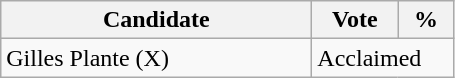<table class="wikitable">
<tr>
<th bgcolor="#DDDDFF" width="200px">Candidate</th>
<th bgcolor="#DDDDFF" width="50px">Vote</th>
<th bgcolor="#DDDDFF" width="30px">%</th>
</tr>
<tr>
<td>Gilles Plante (X)</td>
<td colspan="2">Acclaimed</td>
</tr>
</table>
